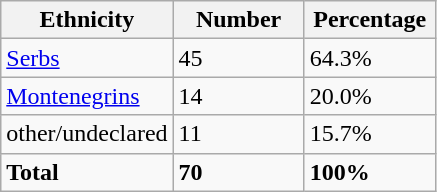<table class="wikitable">
<tr>
<th width="100px">Ethnicity</th>
<th width="80px">Number</th>
<th width="80px">Percentage</th>
</tr>
<tr>
<td><a href='#'>Serbs</a></td>
<td>45</td>
<td>64.3%</td>
</tr>
<tr>
<td><a href='#'>Montenegrins</a></td>
<td>14</td>
<td>20.0%</td>
</tr>
<tr>
<td>other/undeclared</td>
<td>11</td>
<td>15.7%</td>
</tr>
<tr>
<td><strong>Total</strong></td>
<td><strong>70</strong></td>
<td><strong>100%</strong></td>
</tr>
</table>
